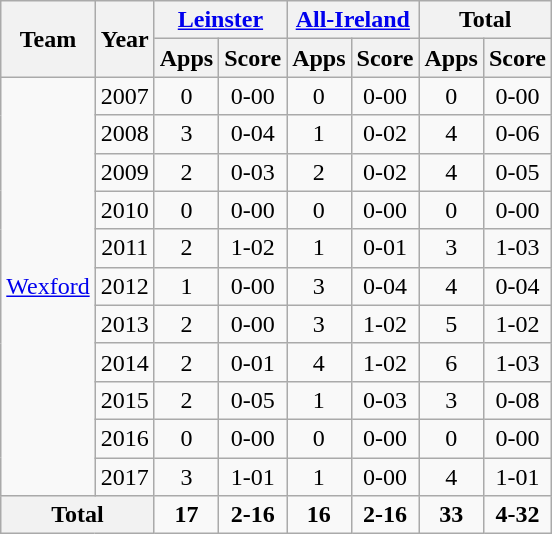<table class="wikitable" style="text-align:center">
<tr>
<th rowspan="2">Team</th>
<th rowspan="2">Year</th>
<th colspan="2"><a href='#'>Leinster</a></th>
<th colspan="2"><a href='#'>All-Ireland</a></th>
<th colspan="2">Total</th>
</tr>
<tr>
<th>Apps</th>
<th>Score</th>
<th>Apps</th>
<th>Score</th>
<th>Apps</th>
<th>Score</th>
</tr>
<tr>
<td rowspan="11"><a href='#'>Wexford</a></td>
<td>2007</td>
<td>0</td>
<td>0-00</td>
<td>0</td>
<td>0-00</td>
<td>0</td>
<td>0-00</td>
</tr>
<tr>
<td>2008</td>
<td>3</td>
<td>0-04</td>
<td>1</td>
<td>0-02</td>
<td>4</td>
<td>0-06</td>
</tr>
<tr>
<td>2009</td>
<td>2</td>
<td>0-03</td>
<td>2</td>
<td>0-02</td>
<td>4</td>
<td>0-05</td>
</tr>
<tr>
<td>2010</td>
<td>0</td>
<td>0-00</td>
<td>0</td>
<td>0-00</td>
<td>0</td>
<td>0-00</td>
</tr>
<tr>
<td>2011</td>
<td>2</td>
<td>1-02</td>
<td>1</td>
<td>0-01</td>
<td>3</td>
<td>1-03</td>
</tr>
<tr>
<td>2012</td>
<td>1</td>
<td>0-00</td>
<td>3</td>
<td>0-04</td>
<td>4</td>
<td>0-04</td>
</tr>
<tr>
<td>2013</td>
<td>2</td>
<td>0-00</td>
<td>3</td>
<td>1-02</td>
<td>5</td>
<td>1-02</td>
</tr>
<tr>
<td>2014</td>
<td>2</td>
<td>0-01</td>
<td>4</td>
<td>1-02</td>
<td>6</td>
<td>1-03</td>
</tr>
<tr>
<td>2015</td>
<td>2</td>
<td>0-05</td>
<td>1</td>
<td>0-03</td>
<td>3</td>
<td>0-08</td>
</tr>
<tr>
<td>2016</td>
<td>0</td>
<td>0-00</td>
<td>0</td>
<td>0-00</td>
<td>0</td>
<td>0-00</td>
</tr>
<tr>
<td>2017</td>
<td>3</td>
<td>1-01</td>
<td>1</td>
<td>0-00</td>
<td>4</td>
<td>1-01</td>
</tr>
<tr>
<th colspan="2">Total</th>
<td><strong>17</strong></td>
<td><strong>2-16</strong></td>
<td><strong>16</strong></td>
<td><strong>2-16</strong></td>
<td><strong>33</strong></td>
<td><strong>4-32</strong></td>
</tr>
</table>
